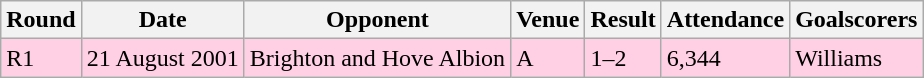<table class="wikitable">
<tr>
<th>Round</th>
<th>Date</th>
<th>Opponent</th>
<th>Venue</th>
<th>Result</th>
<th>Attendance</th>
<th>Goalscorers</th>
</tr>
<tr style="background-color: #ffd0e3;">
<td>R1</td>
<td>21 August 2001</td>
<td>Brighton and Hove Albion</td>
<td>A</td>
<td>1–2</td>
<td>6,344</td>
<td>Williams</td>
</tr>
</table>
